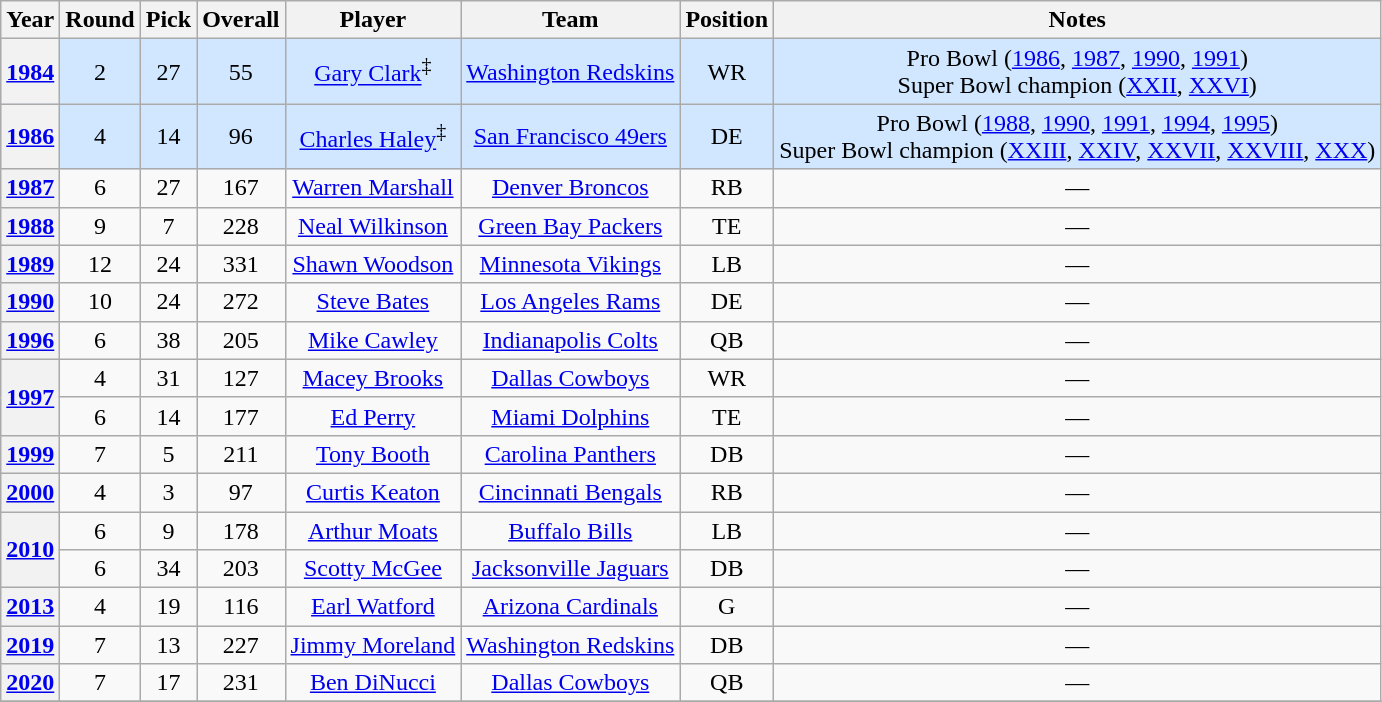<table class="wikitable sortable" style="text-align: center;">
<tr>
<th>Year</th>
<th>Round</th>
<th>Pick</th>
<th>Overall</th>
<th>Player</th>
<th>Team</th>
<th>Position</th>
<th>Notes</th>
</tr>
<tr bgcolor="#D0E7FF">
<th><a href='#'>1984</a></th>
<td>2</td>
<td>27</td>
<td>55</td>
<td><a href='#'>Gary Clark</a><sup>‡</sup></td>
<td><a href='#'>Washington Redskins</a></td>
<td>WR</td>
<td> Pro Bowl (<a href='#'>1986</a>, <a href='#'>1987</a>, <a href='#'>1990</a>, <a href='#'>1991</a>) <br> Super Bowl champion (<a href='#'>XXII</a>, <a href='#'>XXVI</a>)</td>
</tr>
<tr bgcolor="#D0E7FF">
<th><a href='#'>1986</a></th>
<td>4</td>
<td>14</td>
<td>96</td>
<td><a href='#'>Charles Haley</a><sup>‡</sup></td>
<td><a href='#'>San Francisco 49ers</a></td>
<td>DE</td>
<td> Pro Bowl (<a href='#'>1988</a>, <a href='#'>1990</a>, <a href='#'>1991</a>, <a href='#'>1994</a>, <a href='#'>1995</a>) <br> Super Bowl champion (<a href='#'>XXIII</a>, <a href='#'>XXIV</a>, <a href='#'>XXVII</a>, <a href='#'>XXVIII</a>, <a href='#'>XXX</a>)</td>
</tr>
<tr>
<th><a href='#'>1987</a></th>
<td>6</td>
<td>27</td>
<td>167</td>
<td><a href='#'>Warren Marshall</a></td>
<td><a href='#'>Denver Broncos</a></td>
<td>RB</td>
<td>—</td>
</tr>
<tr>
<th><a href='#'>1988</a></th>
<td>9</td>
<td>7</td>
<td>228</td>
<td><a href='#'>Neal Wilkinson</a></td>
<td><a href='#'>Green Bay Packers</a></td>
<td>TE</td>
<td>—</td>
</tr>
<tr>
<th><a href='#'>1989</a></th>
<td>12</td>
<td>24</td>
<td>331</td>
<td><a href='#'>Shawn Woodson</a></td>
<td><a href='#'>Minnesota Vikings</a></td>
<td>LB</td>
<td>—</td>
</tr>
<tr>
<th><a href='#'>1990</a></th>
<td>10</td>
<td>24</td>
<td>272</td>
<td><a href='#'>Steve Bates</a></td>
<td><a href='#'>Los Angeles Rams</a></td>
<td>DE</td>
<td>—</td>
</tr>
<tr>
<th><a href='#'>1996</a></th>
<td>6</td>
<td>38</td>
<td>205</td>
<td><a href='#'>Mike Cawley</a></td>
<td><a href='#'>Indianapolis Colts</a></td>
<td>QB</td>
<td>—</td>
</tr>
<tr>
<th rowspan="2"><a href='#'>1997</a></th>
<td>4</td>
<td>31</td>
<td>127</td>
<td><a href='#'>Macey Brooks</a></td>
<td><a href='#'>Dallas Cowboys</a></td>
<td>WR</td>
<td>—</td>
</tr>
<tr>
<td>6</td>
<td>14</td>
<td>177</td>
<td><a href='#'>Ed Perry</a></td>
<td><a href='#'>Miami Dolphins</a></td>
<td>TE</td>
<td>—</td>
</tr>
<tr>
<th><a href='#'>1999</a></th>
<td>7</td>
<td>5</td>
<td>211</td>
<td><a href='#'>Tony Booth</a></td>
<td><a href='#'>Carolina Panthers</a></td>
<td>DB</td>
<td>—</td>
</tr>
<tr>
<th><a href='#'>2000</a></th>
<td>4</td>
<td>3</td>
<td>97</td>
<td><a href='#'>Curtis Keaton</a></td>
<td><a href='#'>Cincinnati Bengals</a></td>
<td>RB</td>
<td>—</td>
</tr>
<tr>
<th rowspan="2"><a href='#'>2010</a></th>
<td>6</td>
<td>9</td>
<td>178</td>
<td><a href='#'>Arthur Moats</a></td>
<td><a href='#'>Buffalo Bills</a></td>
<td>LB</td>
<td>—</td>
</tr>
<tr>
<td>6</td>
<td>34</td>
<td>203</td>
<td><a href='#'>Scotty McGee</a></td>
<td><a href='#'>Jacksonville Jaguars</a></td>
<td>DB</td>
<td>—</td>
</tr>
<tr>
<th><a href='#'>2013</a></th>
<td>4</td>
<td>19</td>
<td>116</td>
<td><a href='#'>Earl Watford</a></td>
<td><a href='#'>Arizona Cardinals</a></td>
<td>G</td>
<td>—</td>
</tr>
<tr>
<th><a href='#'>2019</a></th>
<td>7</td>
<td>13</td>
<td>227</td>
<td><a href='#'>Jimmy Moreland</a></td>
<td><a href='#'>Washington Redskins</a></td>
<td>DB</td>
<td>—</td>
</tr>
<tr>
<th><a href='#'>2020</a></th>
<td>7</td>
<td>17</td>
<td>231</td>
<td><a href='#'>Ben DiNucci</a></td>
<td><a href='#'>Dallas Cowboys</a></td>
<td>QB</td>
<td>—</td>
</tr>
<tr>
</tr>
</table>
